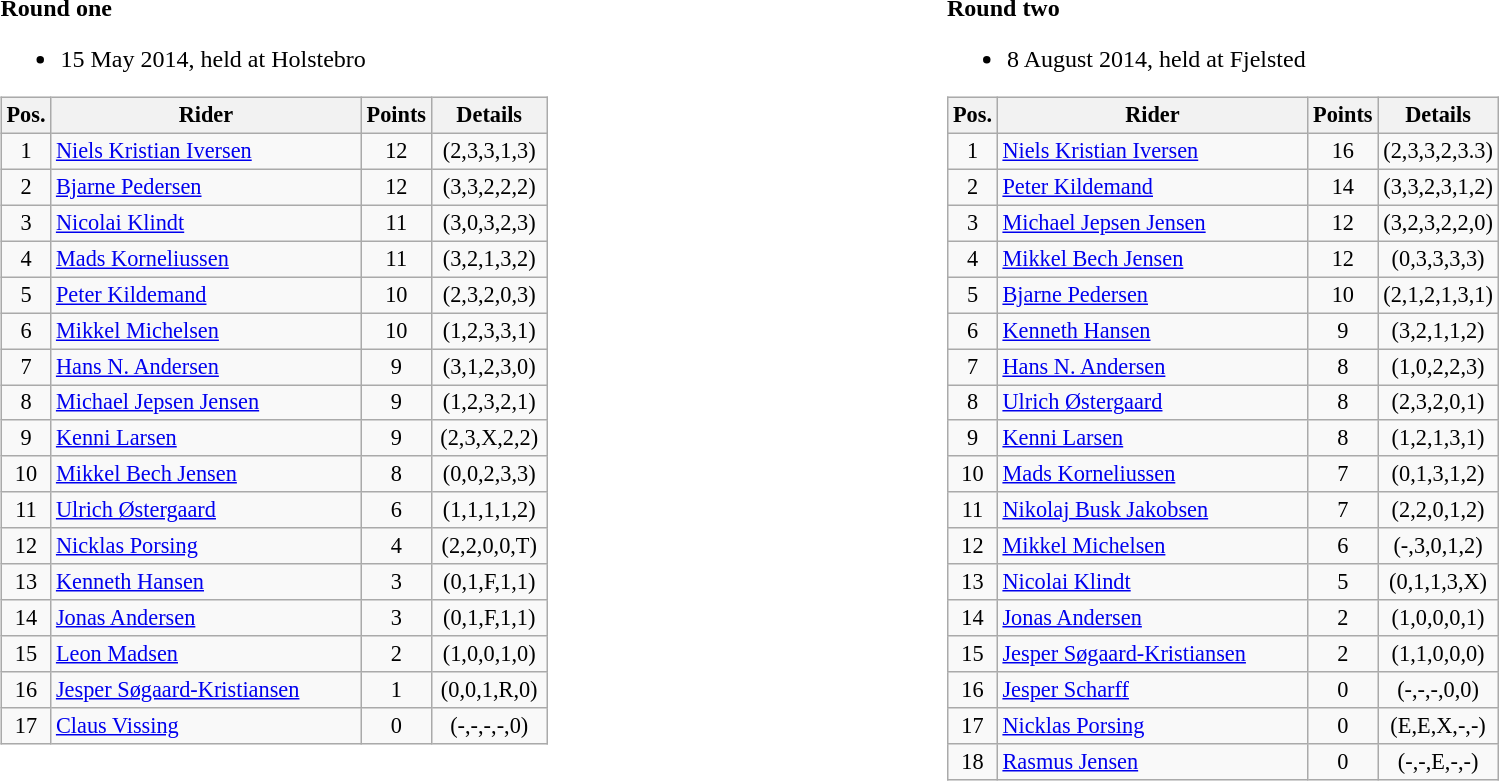<table width=100%>
<tr>
<td width=50% valign=top><br><strong>Round one</strong><ul><li>15 May 2014, held at Holstebro</li></ul><table class=wikitable style="font-size:93%;">
<tr>
<th width=25px>Pos.</th>
<th width=200px>Rider</th>
<th width=40px>Points</th>
<th width=70px>Details</th>
</tr>
<tr align=center>
<td>1</td>
<td align=left><a href='#'>Niels Kristian Iversen</a></td>
<td>12</td>
<td>(2,3,3,1,3)</td>
</tr>
<tr align=center>
<td>2</td>
<td align=left><a href='#'>Bjarne Pedersen</a></td>
<td>12</td>
<td>(3,3,2,2,2)</td>
</tr>
<tr align=center>
<td>3</td>
<td align=left><a href='#'>Nicolai Klindt</a></td>
<td>11</td>
<td>(3,0,3,2,3)</td>
</tr>
<tr align=center>
<td>4</td>
<td align=left><a href='#'>Mads Korneliussen</a></td>
<td>11</td>
<td>(3,2,1,3,2)</td>
</tr>
<tr align=center>
<td>5</td>
<td align=left><a href='#'>Peter Kildemand</a></td>
<td>10</td>
<td>(2,3,2,0,3)</td>
</tr>
<tr align=center>
<td>6</td>
<td align=left><a href='#'>Mikkel Michelsen</a></td>
<td>10</td>
<td>(1,2,3,3,1)</td>
</tr>
<tr align=center>
<td>7</td>
<td align=left><a href='#'>Hans N. Andersen</a></td>
<td>9</td>
<td>(3,1,2,3,0)</td>
</tr>
<tr align=center>
<td>8</td>
<td align=left><a href='#'>Michael Jepsen Jensen</a></td>
<td>9</td>
<td>(1,2,3,2,1)</td>
</tr>
<tr align=center>
<td>9</td>
<td align=left><a href='#'>Kenni Larsen</a></td>
<td>9</td>
<td>(2,3,X,2,2)</td>
</tr>
<tr align=center>
<td>10</td>
<td align=left><a href='#'>Mikkel Bech Jensen</a></td>
<td>8</td>
<td>(0,0,2,3,3)</td>
</tr>
<tr align=center>
<td>11</td>
<td align=left><a href='#'>Ulrich Østergaard</a></td>
<td>6</td>
<td>(1,1,1,1,2)</td>
</tr>
<tr align=center>
<td>12</td>
<td align=left><a href='#'>Nicklas Porsing</a></td>
<td>4</td>
<td>(2,2,0,0,T)</td>
</tr>
<tr align=center>
<td>13</td>
<td align=left><a href='#'>Kenneth Hansen</a></td>
<td>3</td>
<td>(0,1,F,1,1)</td>
</tr>
<tr align=center>
<td>14</td>
<td align=left><a href='#'>Jonas Andersen</a></td>
<td>3</td>
<td>(0,1,F,1,1)</td>
</tr>
<tr align=center>
<td>15</td>
<td align=left><a href='#'>Leon Madsen</a></td>
<td>2</td>
<td>(1,0,0,1,0)</td>
</tr>
<tr align=center>
<td>16</td>
<td align=left><a href='#'>Jesper Søgaard-Kristiansen</a></td>
<td>1</td>
<td>(0,0,1,R,0)</td>
</tr>
<tr align=center>
<td>17</td>
<td align=left><a href='#'>Claus Vissing</a></td>
<td>0</td>
<td>(-,-,-,-,0)</td>
</tr>
</table>
</td>
<td width=50% valign=top><br><strong>Round two</strong><ul><li>8 August 2014, held at Fjelsted</li></ul><table class=wikitable style="font-size:93%;">
<tr>
<th width=25px>Pos.</th>
<th width=200px>Rider</th>
<th width=40px>Points</th>
<th width=70px>Details</th>
</tr>
<tr align=center>
<td>1</td>
<td align=left><a href='#'>Niels Kristian Iversen</a></td>
<td>16</td>
<td>(2,3,3,2,3.3)</td>
</tr>
<tr align=center>
<td>2</td>
<td align=left><a href='#'>Peter Kildemand</a></td>
<td>14</td>
<td>(3,3,2,3,1,2)</td>
</tr>
<tr align=center>
<td>3</td>
<td align=left><a href='#'>Michael Jepsen Jensen</a></td>
<td>12</td>
<td>(3,2,3,2,2,0)</td>
</tr>
<tr align=center>
<td>4</td>
<td align=left><a href='#'>Mikkel Bech Jensen</a></td>
<td>12</td>
<td>(0,3,3,3,3)</td>
</tr>
<tr align=center>
<td>5</td>
<td align=left><a href='#'>Bjarne Pedersen</a></td>
<td>10</td>
<td>(2,1,2,1,3,1)</td>
</tr>
<tr align=center>
<td>6</td>
<td align=left><a href='#'>Kenneth Hansen</a></td>
<td>9</td>
<td>(3,2,1,1,2)</td>
</tr>
<tr align=center>
<td>7</td>
<td align=left><a href='#'>Hans N. Andersen</a></td>
<td>8</td>
<td>(1,0,2,2,3)</td>
</tr>
<tr align=center>
<td>8</td>
<td align=left><a href='#'>Ulrich Østergaard</a></td>
<td>8</td>
<td>(2,3,2,0,1)</td>
</tr>
<tr align=center>
<td>9</td>
<td align=left><a href='#'>Kenni Larsen</a></td>
<td>8</td>
<td>(1,2,1,3,1)</td>
</tr>
<tr align=center>
<td>10</td>
<td align=left><a href='#'>Mads Korneliussen</a></td>
<td>7</td>
<td>(0,1,3,1,2)</td>
</tr>
<tr align=center>
<td>11</td>
<td align=left><a href='#'>Nikolaj Busk Jakobsen</a></td>
<td>7</td>
<td>(2,2,0,1,2)</td>
</tr>
<tr align=center>
<td>12</td>
<td align=left><a href='#'>Mikkel Michelsen</a></td>
<td>6</td>
<td>(-,3,0,1,2)</td>
</tr>
<tr align=center>
<td>13</td>
<td align=left><a href='#'>Nicolai Klindt</a></td>
<td>5</td>
<td>(0,1,1,3,X)</td>
</tr>
<tr align=center>
<td>14</td>
<td align=left><a href='#'>Jonas Andersen</a></td>
<td>2</td>
<td>(1,0,0,0,1)</td>
</tr>
<tr align=center>
<td>15</td>
<td align=left><a href='#'>Jesper Søgaard-Kristiansen</a></td>
<td>2</td>
<td>(1,1,0,0,0)</td>
</tr>
<tr align=center>
<td>16</td>
<td align=left><a href='#'>Jesper Scharff</a></td>
<td>0</td>
<td>(-,-,-,0,0)</td>
</tr>
<tr align=center>
<td>17</td>
<td align=left><a href='#'>Nicklas Porsing</a></td>
<td>0</td>
<td>(E,E,X,-,-)</td>
</tr>
<tr align=center>
<td>18</td>
<td align=left><a href='#'>Rasmus Jensen</a></td>
<td>0</td>
<td>(-,-,E,-,-)</td>
</tr>
</table>
</td>
</tr>
<tr>
<td valign=top></td>
</tr>
</table>
